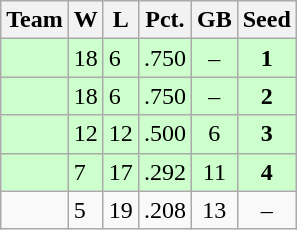<table class=wikitable>
<tr>
<th>Team</th>
<th>W</th>
<th>L</th>
<th>Pct.</th>
<th>GB</th>
<th>Seed</th>
</tr>
<tr bgcolor=#ccffcc>
<td></td>
<td>18</td>
<td>6</td>
<td>.750</td>
<td style="text-align:center;">–</td>
<td style="text-align:center;"><strong>1</strong></td>
</tr>
<tr bgcolor=#ccffcc>
<td></td>
<td>18</td>
<td>6</td>
<td>.750</td>
<td style="text-align:center;">–</td>
<td style="text-align:center;"><strong>2</strong></td>
</tr>
<tr bgcolor=#ccffcc>
<td></td>
<td>12</td>
<td>12</td>
<td>.500</td>
<td style="text-align:center;">6</td>
<td style="text-align:center;"><strong>3</strong></td>
</tr>
<tr bgcolor=#ccffcc>
<td></td>
<td>7</td>
<td>17</td>
<td>.292</td>
<td style="text-align:center;">11</td>
<td style="text-align:center;"><strong>4</strong></td>
</tr>
<tr>
<td></td>
<td>5</td>
<td>19</td>
<td>.208</td>
<td style="text-align:center;">13</td>
<td style="text-align:center;">–</td>
</tr>
</table>
